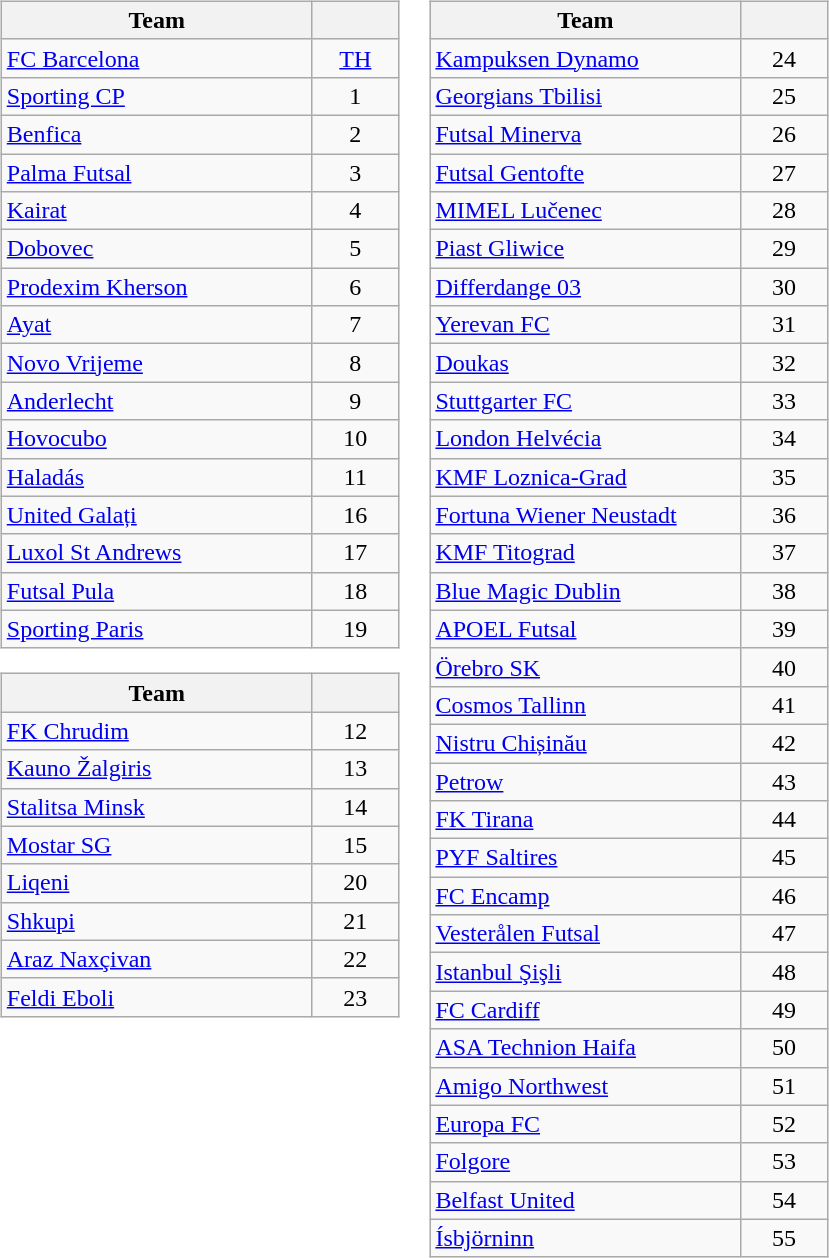<table>
<tr valign=top>
<td><br><table class="wikitable">
<tr>
<th width=200>Team</th>
<th width=50></th>
</tr>
<tr>
<td> <a href='#'>FC Barcelona</a></td>
<td align=center><a href='#'>TH</a></td>
</tr>
<tr>
<td> <a href='#'>Sporting CP</a></td>
<td align=center>1</td>
</tr>
<tr>
<td> <a href='#'>Benfica</a></td>
<td align=center>2</td>
</tr>
<tr>
<td> <a href='#'>Palma Futsal</a></td>
<td align=center>3</td>
</tr>
<tr>
<td> <a href='#'>Kairat</a></td>
<td align=center>4</td>
</tr>
<tr>
<td> <a href='#'>Dobovec</a></td>
<td align=center>5</td>
</tr>
<tr>
<td> <a href='#'>Prodexim Kherson</a></td>
<td align=center>6</td>
</tr>
<tr>
<td> <a href='#'>Ayat</a></td>
<td align=center>7</td>
</tr>
<tr>
<td> <a href='#'>Novo Vrijeme</a></td>
<td align=center>8</td>
</tr>
<tr>
<td> <a href='#'>Anderlecht</a></td>
<td align=center>9</td>
</tr>
<tr>
<td> <a href='#'>Hovocubo</a></td>
<td align=center>10</td>
</tr>
<tr>
<td> <a href='#'>Haladás</a></td>
<td align=center>11</td>
</tr>
<tr>
<td> <a href='#'>United Galați</a></td>
<td align=center>16</td>
</tr>
<tr>
<td> <a href='#'>Luxol St Andrews</a></td>
<td align=center>17</td>
</tr>
<tr>
<td> <a href='#'>Futsal Pula</a></td>
<td align=center>18</td>
</tr>
<tr>
<td> <a href='#'>Sporting Paris</a></td>
<td align=center>19</td>
</tr>
</table>
<table class="wikitable">
<tr>
<th width=200>Team</th>
<th width=50></th>
</tr>
<tr>
<td> <a href='#'>FK Chrudim</a></td>
<td align=center>12</td>
</tr>
<tr>
<td> <a href='#'>Kauno Žalgiris</a></td>
<td align=center>13</td>
</tr>
<tr>
<td> <a href='#'>Stalitsa Minsk</a></td>
<td align=center>14</td>
</tr>
<tr>
<td> <a href='#'>Mostar SG</a></td>
<td align=center>15</td>
</tr>
<tr>
<td> <a href='#'>Liqeni</a></td>
<td align=center>20</td>
</tr>
<tr>
<td> <a href='#'>Shkupi</a></td>
<td align=center>21</td>
</tr>
<tr>
<td> <a href='#'>Araz Naxçivan</a></td>
<td align=center>22</td>
</tr>
<tr>
<td> <a href='#'>Feldi Eboli</a> </td>
<td align=center>23</td>
</tr>
</table>
</td>
<td><br><table class="wikitable">
<tr>
<th width=200>Team</th>
<th width=50></th>
</tr>
<tr>
<td> <a href='#'>Kampuksen Dynamo</a></td>
<td align=center>24</td>
</tr>
<tr>
<td> <a href='#'>Georgians Tbilisi</a></td>
<td align=center>25</td>
</tr>
<tr>
<td> <a href='#'>Futsal Minerva</a></td>
<td align=center>26</td>
</tr>
<tr>
<td> <a href='#'>Futsal Gentofte</a></td>
<td align=center>27</td>
</tr>
<tr>
<td> <a href='#'>MIMEL Lučenec</a></td>
<td align=center>28</td>
</tr>
<tr>
<td> <a href='#'>Piast Gliwice</a></td>
<td align=center>29</td>
</tr>
<tr>
<td> <a href='#'>Differdange 03</a></td>
<td align=center>30</td>
</tr>
<tr>
<td> <a href='#'>Yerevan FC</a></td>
<td align=center>31</td>
</tr>
<tr>
<td> <a href='#'>Doukas</a></td>
<td align=center>32</td>
</tr>
<tr>
<td> <a href='#'>Stuttgarter FC</a></td>
<td align=center>33</td>
</tr>
<tr>
<td> <a href='#'>London Helvécia</a></td>
<td align=center>34</td>
</tr>
<tr>
<td> <a href='#'>KMF Loznica-Grad</a></td>
<td align=center>35</td>
</tr>
<tr>
<td> <a href='#'>Fortuna Wiener Neustadt</a></td>
<td align=center>36</td>
</tr>
<tr>
<td> <a href='#'>KMF Titograd</a></td>
<td align=center>37</td>
</tr>
<tr>
<td> <a href='#'>Blue Magic Dublin</a></td>
<td align=center>38</td>
</tr>
<tr>
<td> <a href='#'>APOEL Futsal</a></td>
<td align=center>39</td>
</tr>
<tr>
<td> <a href='#'>Örebro SK</a></td>
<td align=center>40</td>
</tr>
<tr>
<td> <a href='#'>Cosmos Tallinn</a></td>
<td align=center>41</td>
</tr>
<tr>
<td> <a href='#'>Nistru Chișinău</a></td>
<td align=center>42</td>
</tr>
<tr>
<td> <a href='#'>Petrow</a></td>
<td align=center>43</td>
</tr>
<tr>
<td> <a href='#'>FK Tirana</a></td>
<td align=center>44</td>
</tr>
<tr>
<td> <a href='#'>PYF Saltires</a></td>
<td align=center>45</td>
</tr>
<tr>
<td> <a href='#'>FC Encamp</a></td>
<td align=center>46</td>
</tr>
<tr>
<td> <a href='#'>Vesterålen Futsal</a></td>
<td align=center>47</td>
</tr>
<tr>
<td> <a href='#'>Istanbul Şişli</a></td>
<td align=center>48</td>
</tr>
<tr>
<td> <a href='#'>FC Cardiff</a></td>
<td align=center>49</td>
</tr>
<tr>
<td> <a href='#'>ASA Technion Haifa</a></td>
<td align=center>50</td>
</tr>
<tr>
<td> <a href='#'>Amigo Northwest</a></td>
<td align=center>51</td>
</tr>
<tr>
<td> <a href='#'>Europa FC</a></td>
<td align=center>52</td>
</tr>
<tr>
<td> <a href='#'>Folgore</a></td>
<td align=center>53</td>
</tr>
<tr>
<td> <a href='#'>Belfast United</a></td>
<td align=center>54</td>
</tr>
<tr>
<td> <a href='#'>Ísbjörninn</a></td>
<td align=center>55</td>
</tr>
</table>
</td>
</tr>
</table>
